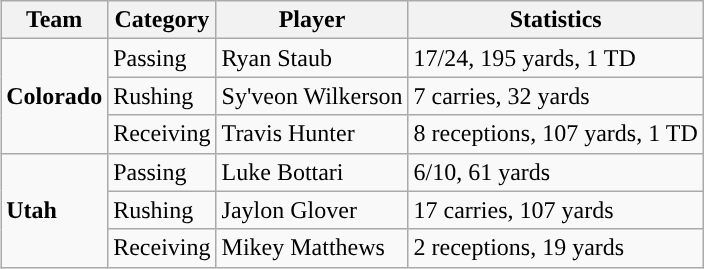<table class="wikitable" style="float: right;">
<tr>
<th>Team</th>
<th>Category</th>
<th>Player</th>
<th>Statistics</th>
</tr>
<tr>
<td rowspan=3><strong>Colorado</strong></td>
<td>Passing</td>
<td>Ryan Staub</td>
<td>17/24, 195 yards, 1 TD</td>
</tr>
<tr>
<td>Rushing</td>
<td>Sy'veon Wilkerson</td>
<td>7 carries, 32 yards</td>
</tr>
<tr>
<td>Receiving</td>
<td>Travis Hunter</td>
<td>8 receptions, 107 yards, 1 TD</td>
</tr>
<tr>
<td rowspan=3><strong>Utah</strong></td>
<td>Passing</td>
<td>Luke Bottari</td>
<td>6/10, 61 yards</td>
</tr>
<tr>
<td>Rushing</td>
<td>Jaylon Glover</td>
<td>17 carries, 107 yards</td>
</tr>
<tr>
<td>Receiving</td>
<td>Mikey Matthews</td>
<td>2 receptions, 19 yards</td>
</tr>
</table>
